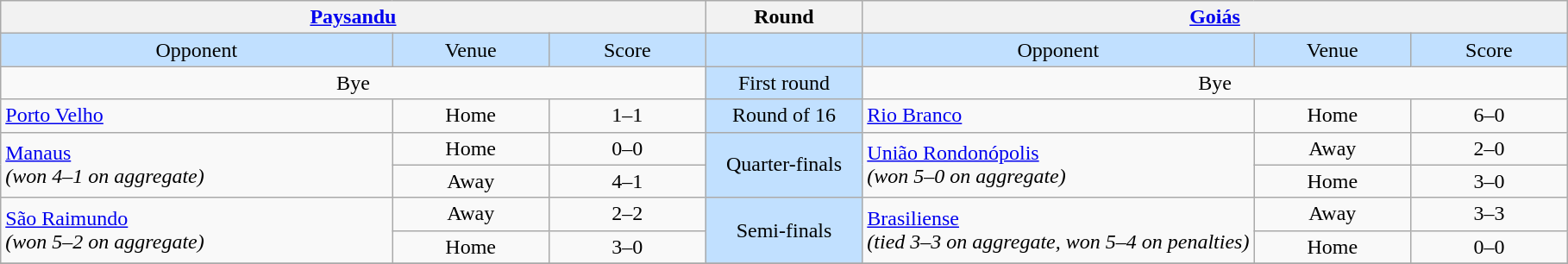<table class="wikitable" style="text-align: center;">
<tr>
<th colspan=3> <a href='#'>Paysandu</a></th>
<th>Round</th>
<th colspan=3> <a href='#'>Goiás</a></th>
</tr>
<tr bgcolor=#c1e0ff>
<td width=25%>Opponent</td>
<td width=10%>Venue</td>
<td width=10%>Score</td>
<td width=10%></td>
<td width=25%>Opponent</td>
<td width=10%>Venue</td>
<td width=10%>Score</td>
</tr>
<tr>
<td colspan="3" rowspan="1">Bye</td>
<td rowspan=1 bgcolor=#c1e0ff>First round</td>
<td colspan="3" rowspan="1">Bye</td>
</tr>
<tr>
<td rowspan=1 align=left> <a href='#'>Porto Velho</a></td>
<td>Home</td>
<td>1–1 </td>
<td rowspan=1 bgcolor=#c1e0ff>Round of 16</td>
<td rowspan=1 align=left> <a href='#'>Rio Branco</a></td>
<td>Home</td>
<td>6–0</td>
</tr>
<tr>
<td rowspan=2 align=left> <a href='#'>Manaus</a><br><em>(won 4–1 on aggregate)</em></td>
<td>Home</td>
<td>0–0</td>
<td rowspan=2 bgcolor=#c1e0ff>Quarter-finals</td>
<td rowspan=2 align=left> <a href='#'>União Rondonópolis</a><br><em>(won 5–0 on aggregate)</em></td>
<td>Away</td>
<td>2–0</td>
</tr>
<tr>
<td>Away</td>
<td>4–1</td>
<td>Home</td>
<td>3–0</td>
</tr>
<tr>
<td rowspan=2 align=left> <a href='#'>São Raimundo</a><br><em>(won 5–2 on aggregate)</em></td>
<td>Away</td>
<td>2–2</td>
<td rowspan=2 bgcolor=#c1e0ff>Semi-finals</td>
<td rowspan=2 align=left> <a href='#'>Brasiliense</a><br><em>(tied 3–3 on aggregate, won 5–4 on penalties)</em></td>
<td>Away</td>
<td>3–3</td>
</tr>
<tr>
<td>Home</td>
<td>3–0</td>
<td>Home</td>
<td>0–0</td>
</tr>
<tr>
</tr>
</table>
